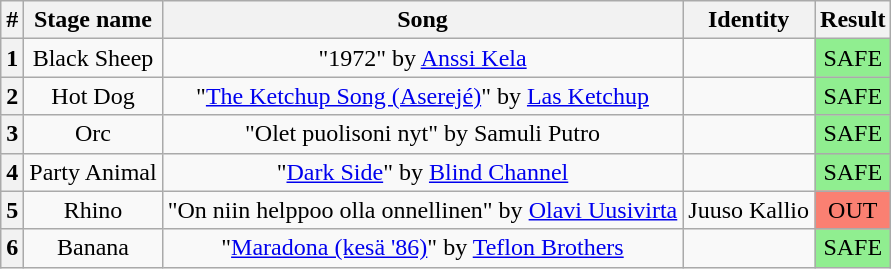<table class="wikitable plainrowheaders" style="text-align: center;">
<tr>
<th>#</th>
<th>Stage name</th>
<th>Song</th>
<th>Identity</th>
<th>Result</th>
</tr>
<tr>
<th>1</th>
<td>Black Sheep</td>
<td>"1972" by <a href='#'>Anssi Kela</a></td>
<td></td>
<td bgcolor=lightgreen>SAFE</td>
</tr>
<tr>
<th>2</th>
<td>Hot Dog</td>
<td>"<a href='#'>The Ketchup Song (Aserejé)</a>" by <a href='#'>Las Ketchup</a></td>
<td></td>
<td bgcolor=lightgreen>SAFE</td>
</tr>
<tr>
<th>3</th>
<td>Orc</td>
<td>"Olet puolisoni nyt" by Samuli Putro</td>
<td></td>
<td bgcolor=lightgreen>SAFE</td>
</tr>
<tr>
<th>4</th>
<td>Party Animal</td>
<td>"<a href='#'>Dark Side</a>" by <a href='#'>Blind Channel</a></td>
<td></td>
<td bgcolor=lightgreen>SAFE</td>
</tr>
<tr>
<th>5</th>
<td>Rhino</td>
<td>"On niin helppoo olla onnellinen" by <a href='#'>Olavi Uusivirta</a></td>
<td>Juuso Kallio</td>
<td bgcolor=salmon>OUT</td>
</tr>
<tr>
<th>6</th>
<td>Banana</td>
<td>"<a href='#'>Maradona (kesä '86)</a>" by <a href='#'>Teflon Brothers</a></td>
<td></td>
<td bgcolor=lightgreen>SAFE</td>
</tr>
</table>
